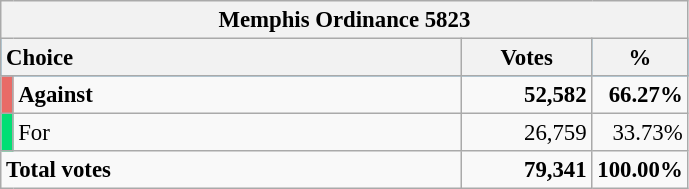<table class="wikitable" style="text-align:right;margin-right:1em; font-size:95%">
<tr>
<td colspan="4" style="background:#f2f2f2; text-align:center;"><strong>Memphis Ordinance 5823</strong></td>
</tr>
<tr style="background:#09a8ff; text-align:center;">
<th colspan="2" style="text-align:left; width:300px;">Choice</th>
<th style="width:80px;">Votes</th>
<th style="width:50px;">%</th>
</tr>
<tr>
<td style="background: rgb(233, 107, 103);"></td>
<td style="text-align:left;"><strong>Against</strong></td>
<td><strong>52,582</strong></td>
<td><strong>66.27%</strong></td>
</tr>
<tr>
<td style="background: rgb(1, 223, 116); width:1px"></td>
<td style="text-align:left;">For</td>
<td>26,759</td>
<td>33.73%</td>
</tr>
<tr style="font-weight:bold;">
<td style="text-align:left;" colspan="2">Total votes</td>
<td><strong>79,341</strong></td>
<td><strong>100.00%</strong></td>
</tr>
</table>
